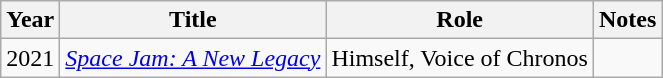<table class="wikitable sortable">
<tr>
<th>Year</th>
<th>Title</th>
<th>Role</th>
<th class="unsortable">Notes</th>
</tr>
<tr>
<td>2021</td>
<td><em><a href='#'>Space Jam: A New Legacy</a></em></td>
<td>Himself, Voice of Chronos</td>
<td></td>
</tr>
</table>
